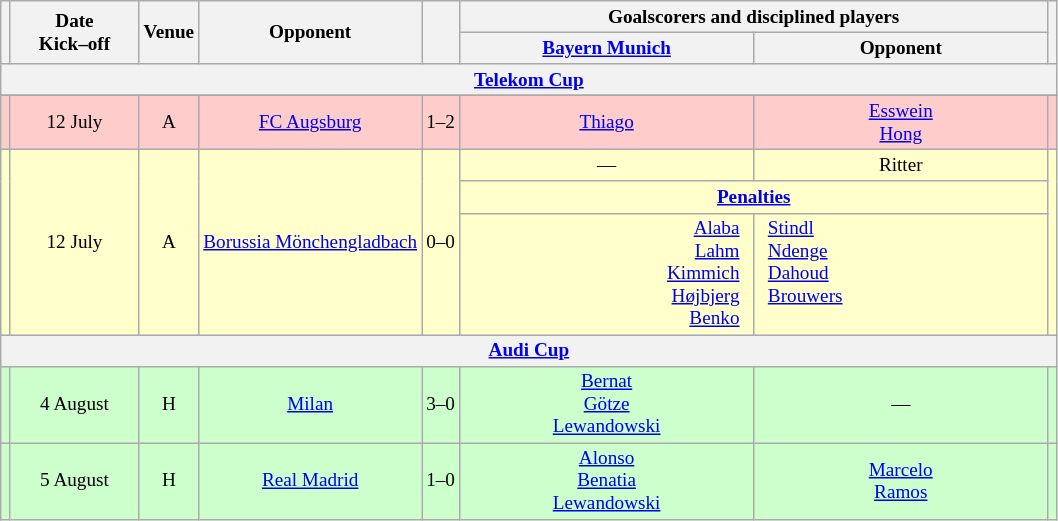<table class="wikitable" style="text-align:center;font-size:80%">
<tr>
<th rowspan="2"></th>
<th rowspan="2" style="width:80px">Date<br>Kick–off</th>
<th rowspan="2">Venue</th>
<th rowspan="2">Opponent</th>
<th rowspan="2"><br></th>
<th colspan="2">Goalscorers and disciplined players</th>
<th rowspan="2"></th>
</tr>
<tr>
<th style="width:190px"><a href='#'>Bayern Munich</a></th>
<th style="width:190px">Opponent</th>
</tr>
<tr>
<th colspan="9"><a href='#'>Telekom Cup</a></th>
</tr>
<tr>
</tr>
<tr style="background:#fcc">
<td></td>
<td>12 July</td>
<td>A</td>
<td><a href='#'>FC Augsburg</a></td>
<td>1–2</td>
<td><a href='#'>Thiago</a> </td>
<td><a href='#'>Esswein</a> <br><a href='#'>Hong</a> </td>
<td></td>
</tr>
<tr style="background:#ffc">
<td rowspan="3"></td>
<td rowspan="3">12 July</td>
<td rowspan="3">A</td>
<td rowspan="3"><a href='#'>Borussia Mönchengladbach</a></td>
<td rowspan="3">0–0<br></td>
<td>—</td>
<td>Ritter </td>
<td rowspan="3"></td>
</tr>
<tr style="background:#ffc">
<td colspan="2"><strong><a href='#'>Penalties</a></strong></td>
</tr>
<tr style="background:#ffc">
<td style="text-align:right"><a href='#'>Alaba</a>  <br><a href='#'>Lahm</a>  <br><a href='#'>Kimmich</a>  <br><a href='#'>Højbjerg</a>  <br><a href='#'>Benko</a>  </td>
<td style="text-align:left;vertical-align:top">  <a href='#'>Stindl</a><br>  <a href='#'>Ndenge</a><br>  <a href='#'>Dahoud</a><br>  <a href='#'>Brouwers</a></td>
</tr>
<tr>
<th colspan="9"><a href='#'>Audi Cup</a></th>
</tr>
<tr style="background:#cfc">
<td></td>
<td>4 August</td>
<td>H</td>
<td><a href='#'>Milan</a></td>
<td>3–0</td>
<td><a href='#'>Bernat</a> <br><a href='#'>Götze</a> <br><a href='#'>Lewandowski</a> </td>
<td>—</td>
<td></td>
</tr>
<tr style="background:#cfc">
<td></td>
<td>5 August</td>
<td>H</td>
<td><a href='#'>Real Madrid</a></td>
<td>1–0</td>
<td><a href='#'>Alonso</a> <br><a href='#'>Benatia</a> <br><a href='#'>Lewandowski</a> </td>
<td><a href='#'>Marcelo</a> <br><a href='#'>Ramos</a> </td>
<td></td>
</tr>
</table>
